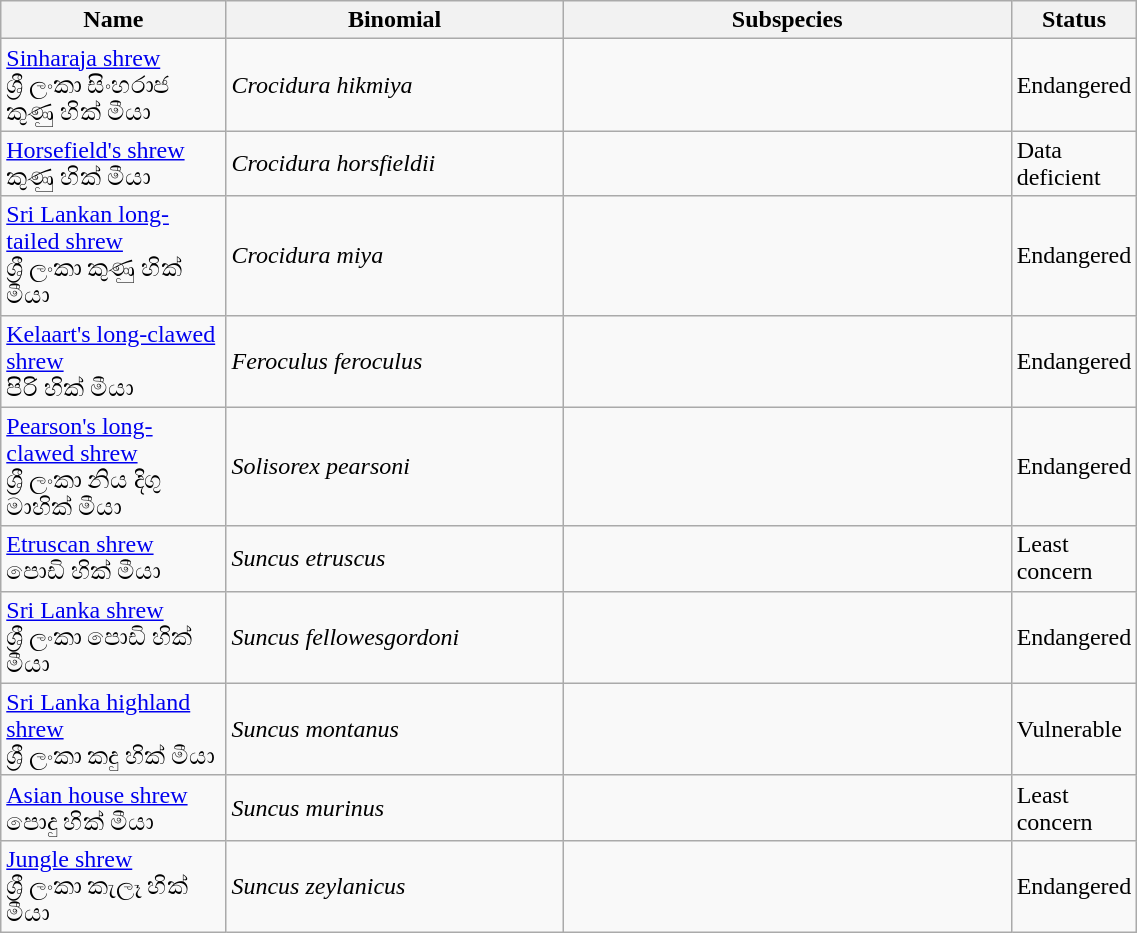<table width=60% class="wikitable">
<tr>
<th width=20%>Name</th>
<th width=30%>Binomial</th>
<th width=40%>Subspecies</th>
<th width=20%>Status</th>
</tr>
<tr>
<td><a href='#'>Sinharaja shrew</a><br>ශ්‍රී ලංකා සිංහරාජ කුණු හික් මීයා</td>
<td><em>Crocidura hikmiya</em></td>
<td></td>
<td>Endangered</td>
</tr>
<tr>
<td><a href='#'>Horsefield's shrew</a><br>කුණු හික් මීයා</td>
<td><em>Crocidura horsfieldii</em></td>
<td></td>
<td>Data deficient</td>
</tr>
<tr>
<td><a href='#'>Sri Lankan long-tailed shrew</a><br>ශ්‍රී ලංකා කුණු හික් මීයා</td>
<td><em>Crocidura miya</em></td>
<td></td>
<td>Endangered</td>
</tr>
<tr>
<td><a href='#'>Kelaart's long-clawed shrew</a><br>පිරි හික් මීයා</td>
<td><em>Feroculus feroculus</em></td>
<td></td>
<td>Endangered</td>
</tr>
<tr>
<td><a href='#'>Pearson's long-clawed shrew</a><br>ශ්‍රී ලංකා නිය දිගු මාහික් මීයා</td>
<td><em>Solisorex pearsoni</em></td>
<td></td>
<td>Endangered</td>
</tr>
<tr>
<td><a href='#'>Etruscan shrew</a><br>පොඩි හික් මීයා<br></td>
<td><em>Suncus etruscus</em></td>
<td></td>
<td>Least concern</td>
</tr>
<tr>
<td><a href='#'>Sri Lanka shrew</a><br>ශ්‍රී ලංකා පොඩි හික් මීයා</td>
<td><em>Suncus fellowesgordoni</em></td>
<td></td>
<td>Endangered</td>
</tr>
<tr>
<td><a href='#'>Sri Lanka highland shrew</a><br>ශ්‍රී ලංකා කදු හික් මීයා</td>
<td><em>Suncus montanus</em></td>
<td></td>
<td>Vulnerable</td>
</tr>
<tr>
<td><a href='#'>Asian house shrew</a><br>පොදු හික් මීයා<br></td>
<td><em>Suncus murinus</em></td>
<td></td>
<td>Least concern</td>
</tr>
<tr>
<td><a href='#'>Jungle shrew</a><br>ශ්‍රී ලංකා කැලෑ හික් මීයා</td>
<td><em>Suncus zeylanicus</em></td>
<td></td>
<td>Endangered</td>
</tr>
</table>
